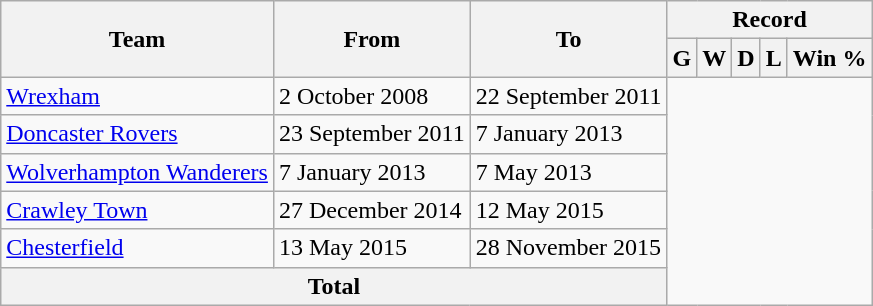<table class="wikitable" style="text-align:centre">
<tr>
<th rowspan=2>Team</th>
<th rowspan=2>From</th>
<th rowspan=2>To</th>
<th colspan=8>Record</th>
</tr>
<tr>
<th>G</th>
<th>W</th>
<th>D</th>
<th>L</th>
<th>Win %</th>
</tr>
<tr>
<td align=left><a href='#'>Wrexham</a></td>
<td align=left>2 October 2008</td>
<td align=left>22 September 2011<br></td>
</tr>
<tr>
<td align=left><a href='#'>Doncaster Rovers</a></td>
<td align=left>23 September 2011</td>
<td align=left>7 January 2013<br></td>
</tr>
<tr>
<td align=left><a href='#'>Wolverhampton Wanderers</a></td>
<td align=left>7 January 2013</td>
<td align=left>7 May 2013<br></td>
</tr>
<tr>
<td align=left><a href='#'>Crawley Town</a></td>
<td align=left>27 December 2014</td>
<td align=left>12 May 2015<br></td>
</tr>
<tr>
<td align=left><a href='#'>Chesterfield</a></td>
<td align=left>13 May 2015</td>
<td align=left>28 November 2015<br></td>
</tr>
<tr>
<th colspan="3">Total<br></th>
</tr>
</table>
